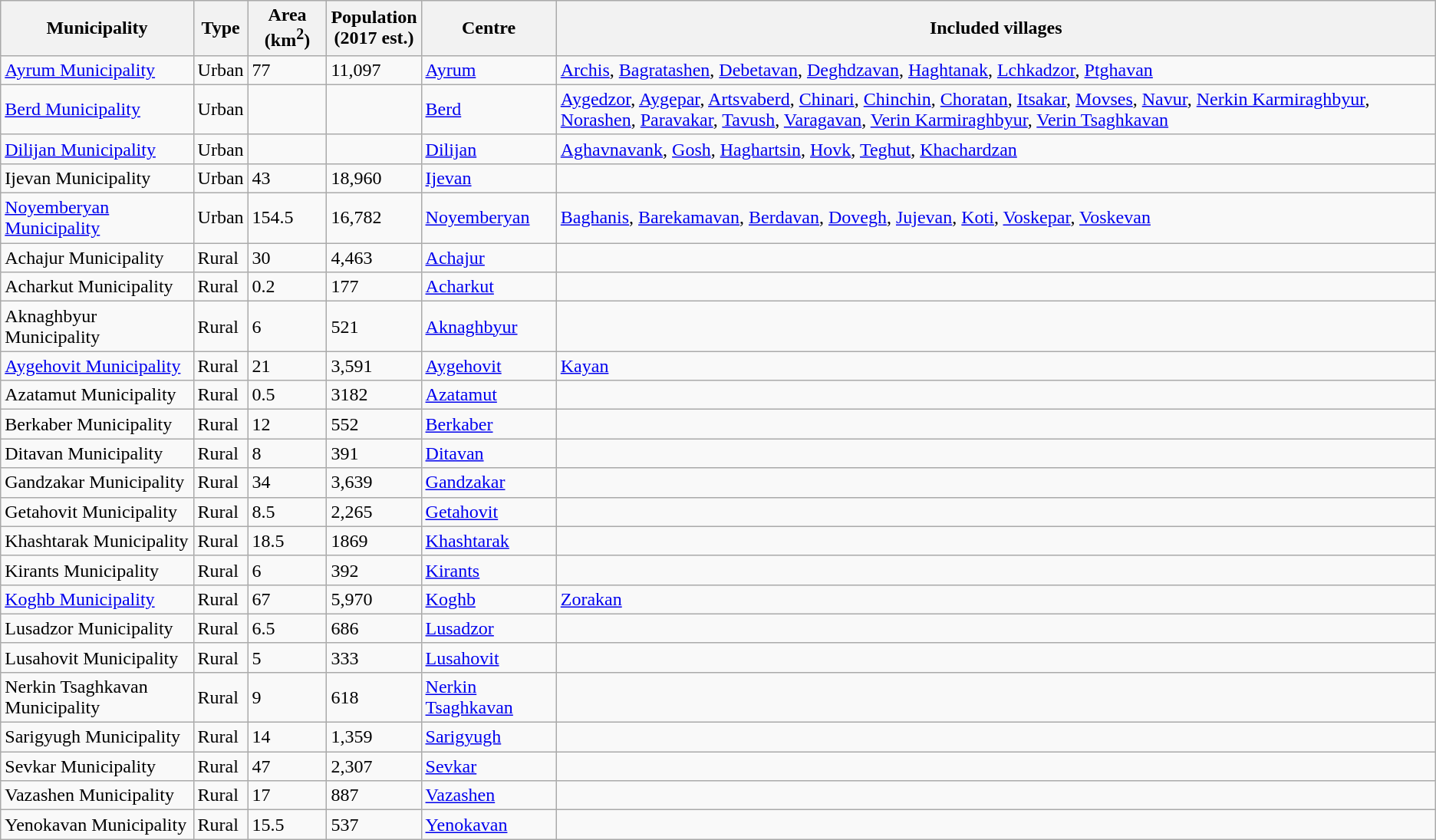<table class="wikitable sortable">
<tr>
<th>Municipality</th>
<th>Type</th>
<th>Area (km<sup>2</sup>)</th>
<th>Population<br>(2017 est.)</th>
<th>Centre</th>
<th>Included villages</th>
</tr>
<tr>
<td><a href='#'>Ayrum Municipality</a></td>
<td>Urban</td>
<td>77</td>
<td>11,097</td>
<td><a href='#'>Ayrum</a></td>
<td><a href='#'>Archis</a>, <a href='#'>Bagratashen</a>, <a href='#'>Debetavan</a>, <a href='#'>Deghdzavan</a>, <a href='#'>Haghtanak</a>, <a href='#'>Lchkadzor</a>, <a href='#'>Ptghavan</a></td>
</tr>
<tr>
<td><a href='#'>Berd Municipality</a></td>
<td>Urban</td>
<td></td>
<td></td>
<td><a href='#'>Berd</a></td>
<td><a href='#'>Aygedzor</a>, <a href='#'>Aygepar</a>, <a href='#'>Artsvaberd</a>, <a href='#'>Chinari</a>, <a href='#'>Chinchin</a>, <a href='#'>Choratan</a>, <a href='#'>Itsakar</a>, <a href='#'>Movses</a>, <a href='#'>Navur</a>, <a href='#'>Nerkin Karmiraghbyur</a>, <a href='#'>Norashen</a>, <a href='#'>Paravakar</a>, <a href='#'>Tavush</a>, <a href='#'>Varagavan</a>, <a href='#'>Verin Karmiraghbyur</a>, <a href='#'>Verin Tsaghkavan</a></td>
</tr>
<tr>
<td><a href='#'>Dilijan Municipality</a></td>
<td>Urban</td>
<td></td>
<td></td>
<td><a href='#'>Dilijan</a></td>
<td><a href='#'>Aghavnavank</a>, <a href='#'>Gosh</a>, <a href='#'>Haghartsin</a>, <a href='#'>Hovk</a>, <a href='#'>Teghut</a>, <a href='#'>Khachardzan</a></td>
</tr>
<tr>
<td>Ijevan Municipality</td>
<td>Urban</td>
<td>43</td>
<td>18,960</td>
<td><a href='#'>Ijevan</a></td>
<td></td>
</tr>
<tr>
<td><a href='#'>Noyemberyan Municipality</a></td>
<td>Urban</td>
<td>154.5</td>
<td>16,782</td>
<td><a href='#'>Noyemberyan</a></td>
<td><a href='#'>Baghanis</a>, <a href='#'>Barekamavan</a>, <a href='#'>Berdavan</a>, <a href='#'>Dovegh</a>, <a href='#'>Jujevan</a>, <a href='#'>Koti</a>, <a href='#'>Voskepar</a>, <a href='#'>Voskevan</a></td>
</tr>
<tr>
<td>Achajur Municipality</td>
<td>Rural</td>
<td>30</td>
<td>4,463</td>
<td><a href='#'>Achajur</a></td>
<td></td>
</tr>
<tr>
<td>Acharkut Municipality</td>
<td>Rural</td>
<td>0.2</td>
<td>177</td>
<td><a href='#'>Acharkut</a></td>
<td></td>
</tr>
<tr>
<td>Aknaghbyur Municipality</td>
<td>Rural</td>
<td>6</td>
<td>521</td>
<td><a href='#'>Aknaghbyur</a></td>
<td></td>
</tr>
<tr>
<td><a href='#'>Aygehovit Municipality</a></td>
<td>Rural</td>
<td>21</td>
<td>3,591</td>
<td><a href='#'>Aygehovit</a></td>
<td><a href='#'>Kayan</a></td>
</tr>
<tr>
<td>Azatamut Municipality</td>
<td>Rural</td>
<td>0.5</td>
<td>3182</td>
<td><a href='#'>Azatamut</a></td>
<td></td>
</tr>
<tr>
<td>Berkaber Municipality</td>
<td>Rural</td>
<td>12</td>
<td>552</td>
<td><a href='#'>Berkaber</a></td>
<td></td>
</tr>
<tr>
<td>Ditavan Municipality</td>
<td>Rural</td>
<td>8</td>
<td>391</td>
<td><a href='#'>Ditavan</a></td>
<td></td>
</tr>
<tr>
<td>Gandzakar Municipality</td>
<td>Rural</td>
<td>34</td>
<td>3,639</td>
<td><a href='#'>Gandzakar</a></td>
<td></td>
</tr>
<tr>
<td>Getahovit Municipality</td>
<td>Rural</td>
<td>8.5</td>
<td>2,265</td>
<td><a href='#'>Getahovit</a></td>
<td></td>
</tr>
<tr>
<td>Khashtarak Municipality</td>
<td>Rural</td>
<td>18.5</td>
<td>1869</td>
<td><a href='#'>Khashtarak</a></td>
<td></td>
</tr>
<tr>
<td>Kirants Municipality</td>
<td>Rural</td>
<td>6</td>
<td>392</td>
<td><a href='#'>Kirants</a></td>
<td></td>
</tr>
<tr>
<td><a href='#'>Koghb Municipality</a></td>
<td>Rural</td>
<td>67</td>
<td>5,970</td>
<td><a href='#'>Koghb</a></td>
<td><a href='#'>Zorakan</a></td>
</tr>
<tr>
<td>Lusadzor Municipality</td>
<td>Rural</td>
<td>6.5</td>
<td>686</td>
<td><a href='#'>Lusadzor</a></td>
<td></td>
</tr>
<tr>
<td>Lusahovit Municipality</td>
<td>Rural</td>
<td>5</td>
<td>333</td>
<td><a href='#'>Lusahovit</a></td>
<td></td>
</tr>
<tr>
<td>Nerkin Tsaghkavan Municipality</td>
<td>Rural</td>
<td>9</td>
<td>618</td>
<td><a href='#'>Nerkin Tsaghkavan</a></td>
<td></td>
</tr>
<tr>
<td>Sarigyugh Municipality</td>
<td>Rural</td>
<td>14</td>
<td>1,359</td>
<td><a href='#'>Sarigyugh</a></td>
<td></td>
</tr>
<tr>
<td>Sevkar Municipality</td>
<td>Rural</td>
<td>47</td>
<td>2,307</td>
<td><a href='#'>Sevkar</a></td>
<td></td>
</tr>
<tr>
<td>Vazashen Municipality</td>
<td>Rural</td>
<td>17</td>
<td>887</td>
<td><a href='#'>Vazashen</a></td>
<td></td>
</tr>
<tr>
<td>Yenokavan Municipality</td>
<td>Rural</td>
<td>15.5</td>
<td>537</td>
<td><a href='#'>Yenokavan</a></td>
<td></td>
</tr>
</table>
